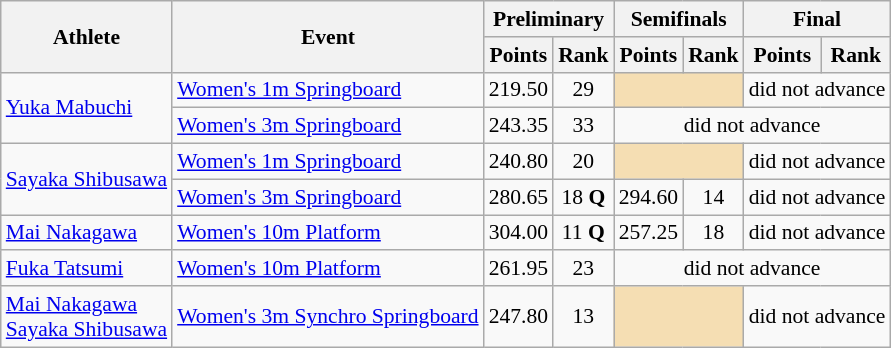<table class=wikitable style="font-size:90%">
<tr>
<th rowspan="2">Athlete</th>
<th rowspan="2">Event</th>
<th colspan="2">Preliminary</th>
<th colspan="2">Semifinals</th>
<th colspan="2">Final</th>
</tr>
<tr>
<th>Points</th>
<th>Rank</th>
<th>Points</th>
<th>Rank</th>
<th>Points</th>
<th>Rank</th>
</tr>
<tr>
<td rowspan="2"><a href='#'>Yuka Mabuchi</a></td>
<td><a href='#'>Women's 1m Springboard</a></td>
<td align=center>219.50</td>
<td align=center>29</td>
<td colspan= 2 bgcolor="wheat"></td>
<td align=center colspan=2>did not advance</td>
</tr>
<tr>
<td><a href='#'>Women's 3m Springboard</a></td>
<td align=center>243.35</td>
<td align=center>33</td>
<td align=center colspan=4>did not advance</td>
</tr>
<tr>
<td rowspan="2"><a href='#'>Sayaka Shibusawa</a></td>
<td><a href='#'>Women's 1m Springboard</a></td>
<td align=center>240.80</td>
<td align=center>20</td>
<td colspan= 2 bgcolor="wheat"></td>
<td align=center colspan=2>did not advance</td>
</tr>
<tr>
<td><a href='#'>Women's 3m Springboard</a></td>
<td align=center>280.65</td>
<td align=center>18 <strong>Q</strong></td>
<td align=center>294.60</td>
<td align=center>14</td>
<td align=center colspan=2>did not advance</td>
</tr>
<tr>
<td rowspan="1"><a href='#'>Mai Nakagawa</a></td>
<td><a href='#'>Women's 10m Platform</a></td>
<td align=center>304.00</td>
<td align=center>11 <strong>Q</strong></td>
<td align=center>257.25</td>
<td align=center>18</td>
<td align=center colspan=2>did not advance</td>
</tr>
<tr>
<td rowspan="1"><a href='#'>Fuka Tatsumi</a></td>
<td><a href='#'>Women's 10m Platform</a></td>
<td align=center>261.95</td>
<td align=center>23</td>
<td align=center colspan=4>did not advance</td>
</tr>
<tr>
<td rowspan="1"><a href='#'>Mai Nakagawa</a><br><a href='#'>Sayaka Shibusawa</a></td>
<td><a href='#'>Women's 3m Synchro Springboard</a></td>
<td align=center>247.80</td>
<td align=center>13</td>
<td colspan= 2 bgcolor="wheat"></td>
<td align=center colspan=2>did not advance</td>
</tr>
</table>
